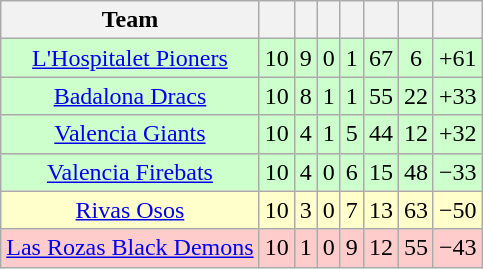<table class="wikitable sortable" style="text-align: center;">
<tr>
<th>Team</th>
<th></th>
<th></th>
<th></th>
<th></th>
<th></th>
<th></th>
<th></th>
</tr>
<tr ! style="background:#cfc;">
<td><a href='#'>L'Hospitalet Pioners</a></td>
<td>10</td>
<td>9</td>
<td>0</td>
<td>1</td>
<td>67</td>
<td>6</td>
<td>+61</td>
</tr>
<tr ! style="background:#cfc;">
<td><a href='#'>Badalona Dracs</a></td>
<td>10</td>
<td>8</td>
<td>1</td>
<td>1</td>
<td>55</td>
<td>22</td>
<td>+33</td>
</tr>
<tr ! style="background:#cfc;">
<td><a href='#'>Valencia Giants</a></td>
<td>10</td>
<td>4</td>
<td>1</td>
<td>5</td>
<td>44</td>
<td>12</td>
<td>+32</td>
</tr>
<tr ! style="background:#cfc;">
<td><a href='#'>Valencia Firebats</a></td>
<td>10</td>
<td>4</td>
<td>0</td>
<td>6</td>
<td>15</td>
<td>48</td>
<td>−33</td>
</tr>
<tr ! style="background:#FFFFCC">
<td><a href='#'>Rivas Osos</a></td>
<td>10</td>
<td>3</td>
<td>0</td>
<td>7</td>
<td>13</td>
<td>63</td>
<td>−50</td>
</tr>
<tr ! style="background:#ffcccc">
<td><a href='#'>Las Rozas Black Demons</a></td>
<td>10</td>
<td>1</td>
<td>0</td>
<td>9</td>
<td>12</td>
<td>55</td>
<td>−43</td>
</tr>
</table>
